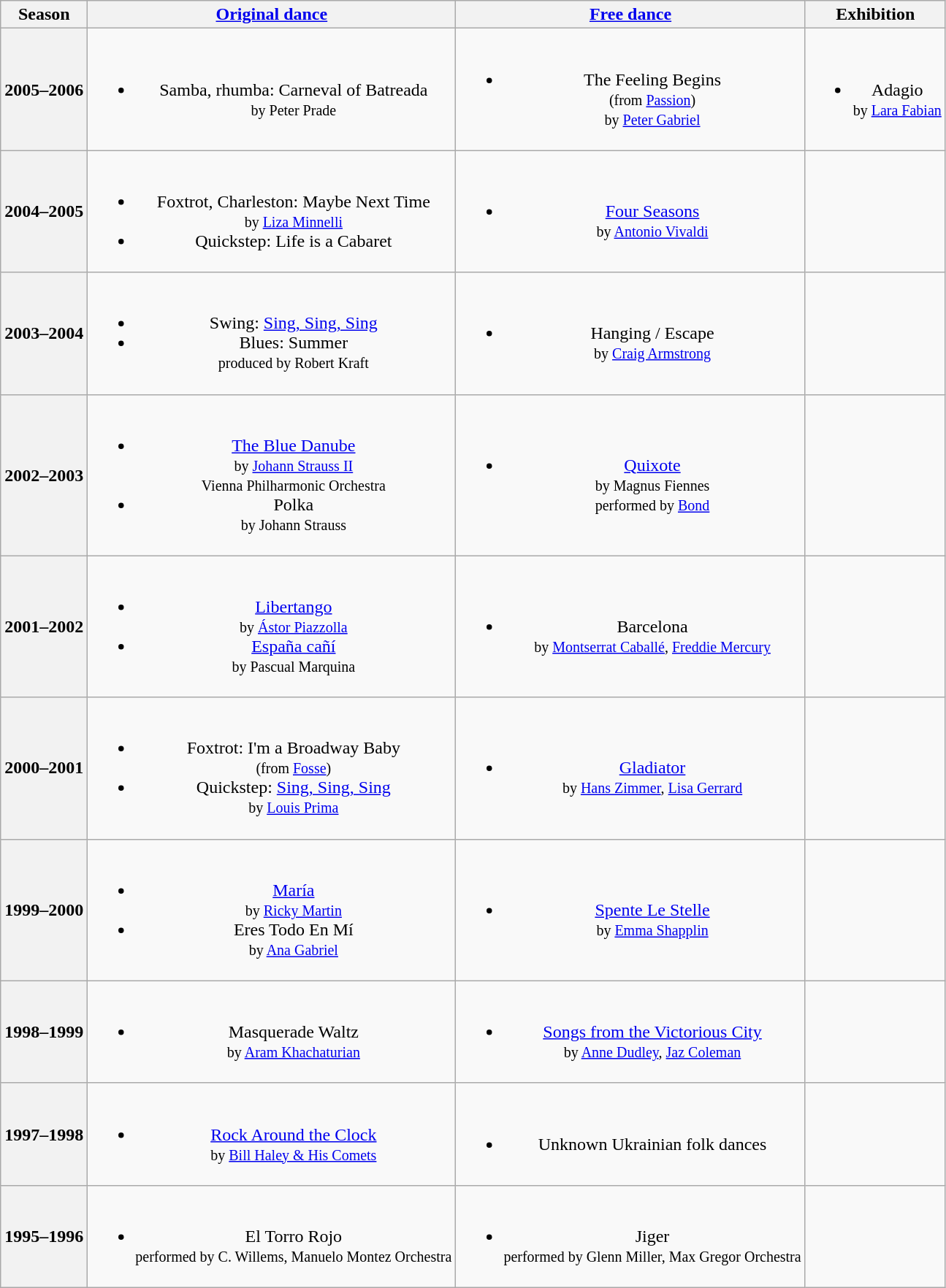<table class="wikitable" style="text-align:center">
<tr>
<th>Season</th>
<th><a href='#'>Original dance</a></th>
<th><a href='#'>Free dance</a></th>
<th>Exhibition</th>
</tr>
<tr>
<th>2005–2006 <br> </th>
<td><br><ul><li>Samba, rhumba: Carneval of Batreada <br><small> by Peter Prade </small></li></ul></td>
<td><br><ul><li>The Feeling Begins <br><small> (from <a href='#'>Passion</a>) <br> by <a href='#'>Peter Gabriel</a> </small></li></ul></td>
<td><br><ul><li>Adagio <br><small> by <a href='#'>Lara Fabian</a> </small></li></ul></td>
</tr>
<tr>
<th>2004–2005 <br> </th>
<td><br><ul><li>Foxtrot, Charleston: Maybe Next Time <br><small> by <a href='#'>Liza Minnelli</a> </small></li><li>Quickstep: Life is a Cabaret</li></ul></td>
<td><br><ul><li><a href='#'>Four Seasons</a> <br><small> by <a href='#'>Antonio Vivaldi</a> </small></li></ul></td>
<td></td>
</tr>
<tr>
<th>2003–2004 <br> </th>
<td><br><ul><li>Swing: <a href='#'>Sing, Sing, Sing</a></li><li>Blues: Summer <br><small> produced by Robert Kraft </small></li></ul></td>
<td><br><ul><li>Hanging / Escape  <br><small> by <a href='#'>Craig Armstrong</a> </small></li></ul></td>
<td></td>
</tr>
<tr>
<th>2002–2003 <br> </th>
<td><br><ul><li><a href='#'>The Blue Danube</a> <br><small> by <a href='#'>Johann Strauss II</a> <br> Vienna Philharmonic Orchestra </small></li><li>Polka <br><small> by Johann Strauss </small></li></ul></td>
<td><br><ul><li><a href='#'>Quixote</a> <br><small> by Magnus Fiennes <br> performed by <a href='#'>Bond</a> </small></li></ul></td>
<td></td>
</tr>
<tr>
<th>2001–2002 <br> </th>
<td><br><ul><li><a href='#'>Libertango</a> <br><small> by <a href='#'>Ástor Piazzolla</a> </small></li><li><a href='#'>España cañí</a> <br><small> by Pascual Marquina </small></li></ul></td>
<td><br><ul><li>Barcelona <br><small> by <a href='#'>Montserrat Caballé</a>, <a href='#'>Freddie Mercury</a> </small></li></ul></td>
<td></td>
</tr>
<tr>
<th>2000–2001 <br> </th>
<td><br><ul><li>Foxtrot: I'm a Broadway Baby <br><small> (from <a href='#'>Fosse</a>) </small></li><li>Quickstep: <a href='#'>Sing, Sing, Sing</a> <br><small> by <a href='#'>Louis Prima</a> </small></li></ul></td>
<td><br><ul><li><a href='#'>Gladiator</a> <br><small> by <a href='#'>Hans Zimmer</a>, <a href='#'>Lisa Gerrard</a> </small></li></ul></td>
<td></td>
</tr>
<tr>
<th>1999–2000 <br> </th>
<td><br><ul><li><a href='#'>María</a> <br><small> by <a href='#'>Ricky Martin</a> </small></li><li>Eres Todo En Mí <br><small> by <a href='#'>Ana Gabriel</a> </small></li></ul></td>
<td><br><ul><li><a href='#'>Spente Le Stelle</a> <br><small> by <a href='#'>Emma Shapplin</a> </small></li></ul></td>
<td></td>
</tr>
<tr>
<th>1998–1999 <br> </th>
<td><br><ul><li>Masquerade Waltz <br><small> by <a href='#'>Aram Khachaturian</a> </small></li></ul></td>
<td><br><ul><li><a href='#'>Songs from the Victorious City</a> <br><small> by <a href='#'>Anne Dudley</a>, <a href='#'>Jaz Coleman</a> </small></li></ul></td>
<td></td>
</tr>
<tr>
<th>1997–1998 <br> </th>
<td><br><ul><li><a href='#'>Rock Around the Clock</a> <br><small> by <a href='#'>Bill Haley & His Comets</a> </small></li></ul></td>
<td><br><ul><li>Unknown Ukrainian folk dances</li></ul></td>
<td></td>
</tr>
<tr>
<th>1995–1996 <br> </th>
<td><br><ul><li>El Torro Rojo <br><small> performed by C. Willems, Manuelo Montez Orchestra </small></li></ul></td>
<td><br><ul><li>Jiger <br><small> performed by Glenn Miller, Max Gregor Orchestra </small></li></ul></td>
<td></td>
</tr>
</table>
